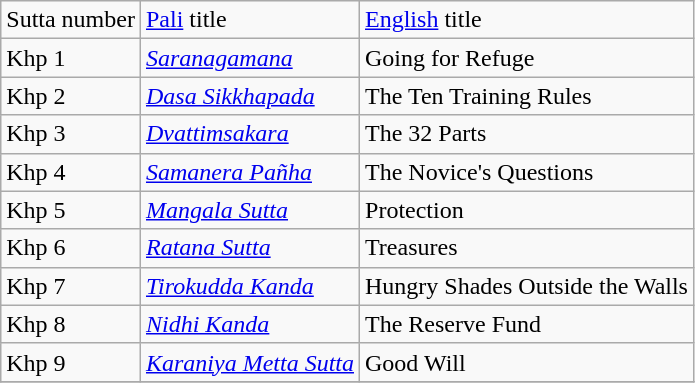<table class="wikitable">
<tr>
<td>Sutta number</td>
<td><a href='#'>Pali</a> title</td>
<td><a href='#'>English</a> title</td>
</tr>
<tr>
<td>Khp 1</td>
<td><em><a href='#'>Saranagamana</a></em></td>
<td>Going for Refuge</td>
</tr>
<tr>
<td>Khp 2</td>
<td><em><a href='#'>Dasa Sikkhapada</a></em></td>
<td>The Ten Training Rules</td>
</tr>
<tr>
<td>Khp 3</td>
<td><em><a href='#'>Dvattimsakara</a></em></td>
<td>The 32 Parts</td>
</tr>
<tr>
<td>Khp 4</td>
<td><em><a href='#'>Samanera Pañha</a></em></td>
<td>The Novice's Questions</td>
</tr>
<tr>
<td>Khp 5</td>
<td><em><a href='#'>Mangala Sutta</a></em></td>
<td>Protection</td>
</tr>
<tr>
<td>Khp 6</td>
<td><em><a href='#'>Ratana Sutta</a></em></td>
<td>Treasures</td>
</tr>
<tr>
<td>Khp 7</td>
<td><em><a href='#'>Tirokudda Kanda</a></em></td>
<td>Hungry Shades Outside the Walls</td>
</tr>
<tr>
<td>Khp 8</td>
<td><em><a href='#'>Nidhi Kanda</a></em></td>
<td>The Reserve Fund</td>
</tr>
<tr>
<td>Khp 9</td>
<td><em><a href='#'>Karaniya Metta Sutta</a></em></td>
<td>Good Will</td>
</tr>
<tr>
</tr>
</table>
